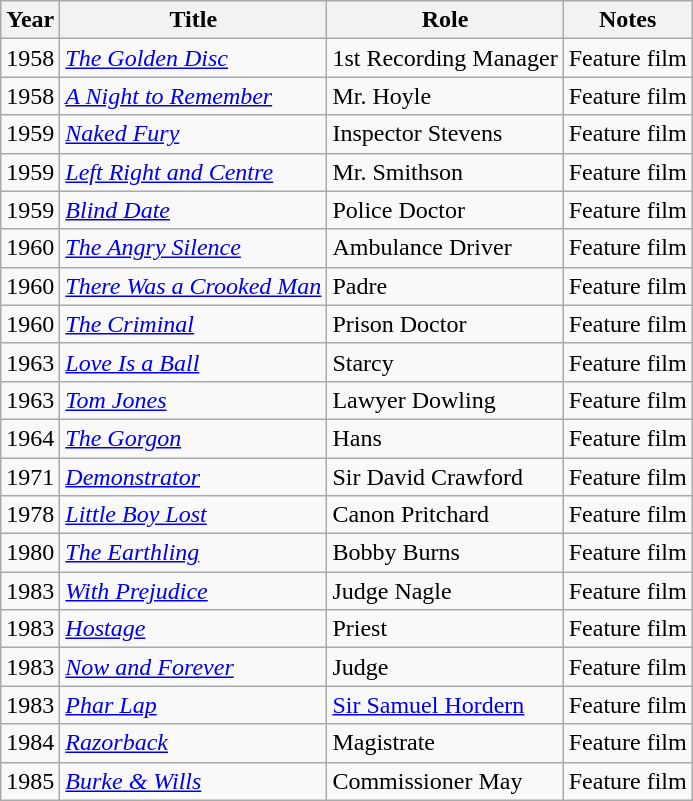<table class="wikitable">
<tr>
<th>Year</th>
<th>Title</th>
<th>Role</th>
<th>Notes</th>
</tr>
<tr>
<td>1958</td>
<td><em><a href='#'>The Golden Disc</a></em></td>
<td>1st Recording Manager</td>
<td>Feature film</td>
</tr>
<tr>
<td>1958</td>
<td><em><a href='#'>A Night to Remember</a></em></td>
<td>Mr. Hoyle</td>
<td>Feature film</td>
</tr>
<tr>
<td>1959</td>
<td><em><a href='#'>Naked Fury</a></em></td>
<td>Inspector Stevens</td>
<td>Feature film</td>
</tr>
<tr>
<td>1959</td>
<td><em><a href='#'>Left Right and Centre</a></em></td>
<td>Mr. Smithson</td>
<td>Feature film</td>
</tr>
<tr>
<td>1959</td>
<td><em><a href='#'>Blind Date</a></em></td>
<td>Police Doctor</td>
<td>Feature film</td>
</tr>
<tr>
<td>1960</td>
<td><em><a href='#'>The Angry Silence</a></em></td>
<td>Ambulance Driver</td>
<td>Feature film</td>
</tr>
<tr>
<td>1960</td>
<td><em><a href='#'>There Was a Crooked Man</a></em></td>
<td>Padre</td>
<td>Feature film</td>
</tr>
<tr>
<td>1960</td>
<td><em><a href='#'>The Criminal</a></em></td>
<td>Prison Doctor</td>
<td>Feature film</td>
</tr>
<tr>
<td>1963</td>
<td><em><a href='#'>Love Is a Ball</a></em></td>
<td>Starcy</td>
<td>Feature film</td>
</tr>
<tr>
<td>1963</td>
<td><em><a href='#'>Tom Jones</a></em></td>
<td>Lawyer Dowling</td>
<td>Feature film</td>
</tr>
<tr>
<td>1964</td>
<td><em><a href='#'>The Gorgon</a></em></td>
<td>Hans</td>
<td>Feature film</td>
</tr>
<tr>
<td>1971</td>
<td><em><a href='#'>Demonstrator</a></em></td>
<td>Sir David Crawford</td>
<td>Feature film</td>
</tr>
<tr>
<td>1978</td>
<td><em><a href='#'>Little Boy Lost</a></em></td>
<td>Canon Pritchard</td>
<td>Feature film</td>
</tr>
<tr>
<td>1980</td>
<td><em><a href='#'>The Earthling</a></em></td>
<td>Bobby Burns</td>
<td>Feature film</td>
</tr>
<tr>
<td>1983</td>
<td><em><a href='#'>With Prejudice</a></em></td>
<td>Judge Nagle</td>
<td>Feature film</td>
</tr>
<tr>
<td>1983</td>
<td><em><a href='#'>Hostage</a></em></td>
<td>Priest</td>
<td>Feature film</td>
</tr>
<tr>
<td>1983</td>
<td><em><a href='#'>Now and Forever</a></em></td>
<td>Judge</td>
<td>Feature film</td>
</tr>
<tr>
<td>1983</td>
<td><em><a href='#'>Phar Lap</a></em></td>
<td><a href='#'>Sir Samuel Hordern</a></td>
<td>Feature film</td>
</tr>
<tr>
<td>1984</td>
<td><em><a href='#'>Razorback</a></em></td>
<td>Magistrate</td>
<td>Feature film</td>
</tr>
<tr>
<td>1985</td>
<td><em><a href='#'>Burke & Wills</a></em></td>
<td>Commissioner May</td>
<td>Feature film</td>
</tr>
</table>
